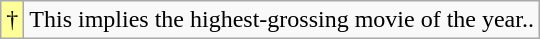<table class="wikitable">
<tr>
<td style="background-color:#FFFF99">†</td>
<td>This implies the highest-grossing movie of the year..</td>
</tr>
</table>
